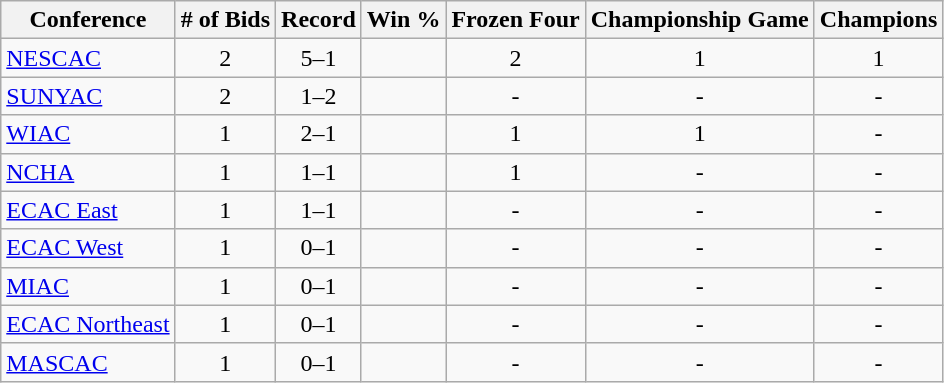<table class="wikitable sortable">
<tr>
<th>Conference</th>
<th># of Bids</th>
<th>Record</th>
<th>Win %</th>
<th>Frozen Four</th>
<th>Championship Game</th>
<th>Champions</th>
</tr>
<tr align="center">
<td align="left"><a href='#'>NESCAC</a></td>
<td>2</td>
<td>5–1</td>
<td></td>
<td>2</td>
<td>1</td>
<td>1</td>
</tr>
<tr align="center">
<td align="left"><a href='#'>SUNYAC</a></td>
<td>2</td>
<td>1–2</td>
<td></td>
<td>-</td>
<td>-</td>
<td>-</td>
</tr>
<tr align="center">
<td align="left"><a href='#'>WIAC</a></td>
<td>1</td>
<td>2–1</td>
<td></td>
<td>1</td>
<td>1</td>
<td>-</td>
</tr>
<tr align="center">
<td align="left"><a href='#'>NCHA</a></td>
<td>1</td>
<td>1–1</td>
<td></td>
<td>1</td>
<td>-</td>
<td>-</td>
</tr>
<tr align="center">
<td align="left"><a href='#'>ECAC East</a></td>
<td>1</td>
<td>1–1</td>
<td></td>
<td>-</td>
<td>-</td>
<td>-</td>
</tr>
<tr align="center">
<td align="left"><a href='#'>ECAC West</a></td>
<td>1</td>
<td>0–1</td>
<td></td>
<td>-</td>
<td>-</td>
<td>-</td>
</tr>
<tr align="center">
<td align="left"><a href='#'>MIAC</a></td>
<td>1</td>
<td>0–1</td>
<td></td>
<td>-</td>
<td>-</td>
<td>-</td>
</tr>
<tr align="center">
<td align="left"><a href='#'>ECAC Northeast</a></td>
<td>1</td>
<td>0–1</td>
<td></td>
<td>-</td>
<td>-</td>
<td>-</td>
</tr>
<tr align="center">
<td align="left"><a href='#'>MASCAC</a></td>
<td>1</td>
<td>0–1</td>
<td></td>
<td>-</td>
<td>-</td>
<td>-</td>
</tr>
</table>
